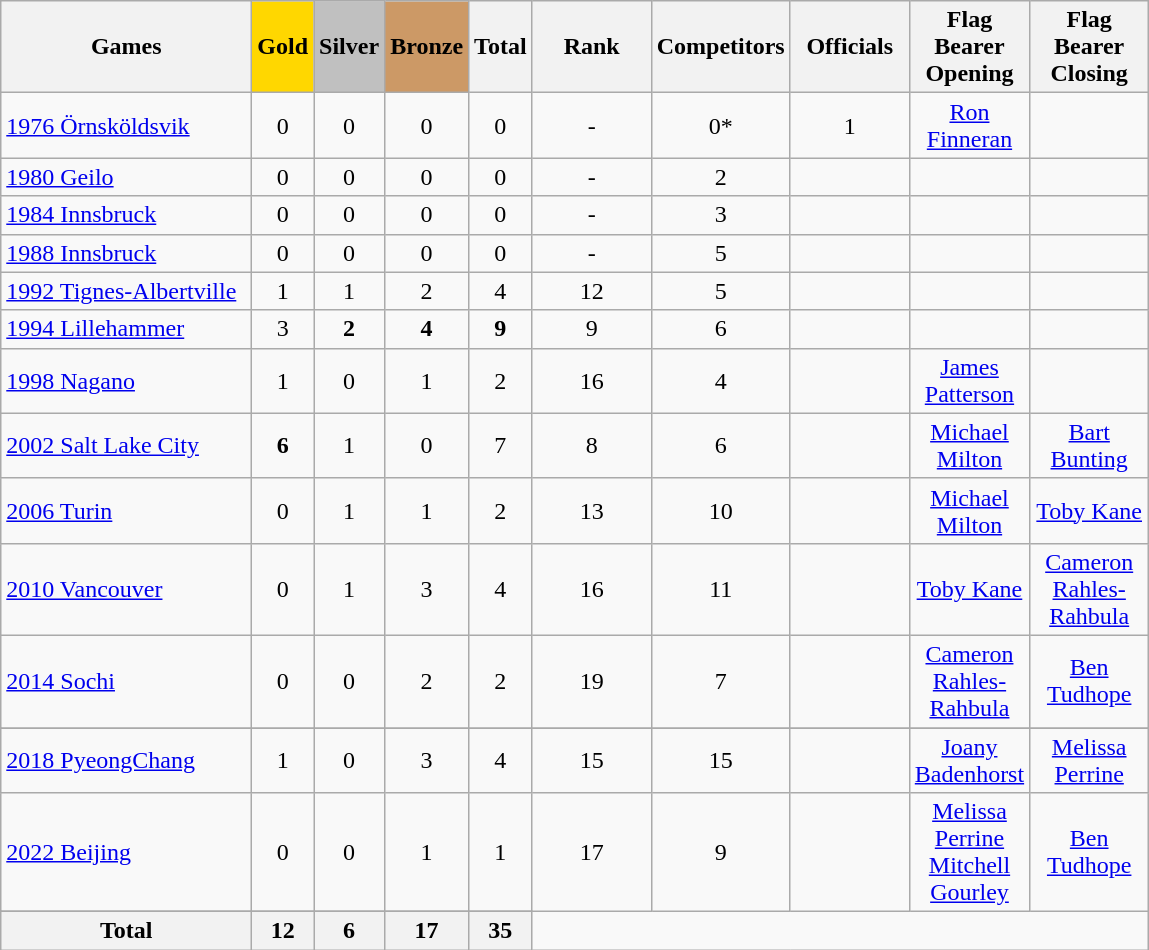<table class="wikitable sortable plainrowheaders" border="1" style="text-align:center;">
<tr>
<th scope="col" style="width:10em;">Games</th>
<th scope="col" style="background-color:gold; font-weight:bold;">Gold</th>
<th scope="col" style="background-color:silver; font-weight:bold;">Silver</th>
<th scope="col" style="background-color:#cc9966; font-weight:bold;">Bronze</th>
<th scope="col">Total</th>
<th style="width:4.5em; font-weight:bold;">Rank</th>
<th style="width:4.5em; font-weight:bold;">Competitors</th>
<th style="width:4.5em; font-weight:bold;">Officials</th>
<th style="width:4.5em; font-weight:bold;">Flag Bearer Opening</th>
<th style="width:4.5em; font-weight:bold;">Flag Bearer Closing</th>
</tr>
<tr>
<td align=left><a href='#'>1976 Örnsköldsvik</a></td>
<td>0</td>
<td>0</td>
<td>0</td>
<td>0</td>
<td>-</td>
<td>0*</td>
<td>1</td>
<td><a href='#'>Ron Finneran</a></td>
<td></td>
</tr>
<tr>
<td align=left><a href='#'>1980 Geilo</a></td>
<td>0</td>
<td>0</td>
<td>0</td>
<td>0</td>
<td>-</td>
<td>2</td>
<td></td>
<td></td>
<td></td>
</tr>
<tr>
<td align=left><a href='#'>1984 Innsbruck</a></td>
<td>0</td>
<td>0</td>
<td>0</td>
<td>0</td>
<td>-</td>
<td>3</td>
<td></td>
<td></td>
<td></td>
</tr>
<tr>
<td align=left><a href='#'>1988 Innsbruck</a></td>
<td>0</td>
<td>0</td>
<td>0</td>
<td>0</td>
<td>-</td>
<td>5</td>
<td></td>
<td></td>
<td></td>
</tr>
<tr>
<td align=left><a href='#'>1992 Tignes-Albertville</a></td>
<td>1</td>
<td>1</td>
<td>2</td>
<td>4</td>
<td>12</td>
<td>5</td>
<td></td>
<td></td>
<td></td>
</tr>
<tr>
<td align=left><a href='#'>1994 Lillehammer</a></td>
<td>3</td>
<td><strong>2</strong></td>
<td><strong>4</strong></td>
<td><strong>9</strong></td>
<td>9</td>
<td>6</td>
<td></td>
<td></td>
<td></td>
</tr>
<tr>
<td align=left><a href='#'>1998 Nagano</a></td>
<td>1</td>
<td>0</td>
<td>1</td>
<td>2</td>
<td>16</td>
<td>4</td>
<td></td>
<td><a href='#'>James Patterson</a></td>
<td></td>
</tr>
<tr>
<td align=left><a href='#'>2002 Salt Lake City</a></td>
<td><strong>6</strong></td>
<td>1</td>
<td>0</td>
<td>7</td>
<td>8</td>
<td>6</td>
<td></td>
<td><a href='#'>Michael Milton</a></td>
<td><a href='#'>Bart Bunting</a></td>
</tr>
<tr>
<td align=left><a href='#'>2006 Turin</a></td>
<td>0</td>
<td>1</td>
<td>1</td>
<td>2</td>
<td>13</td>
<td>10</td>
<td></td>
<td><a href='#'>Michael Milton</a></td>
<td><a href='#'>Toby Kane</a></td>
</tr>
<tr>
<td align=left><a href='#'>2010 Vancouver</a></td>
<td>0</td>
<td>1</td>
<td>3</td>
<td>4</td>
<td>16</td>
<td>11</td>
<td></td>
<td><a href='#'>Toby Kane</a></td>
<td><a href='#'>Cameron Rahles-Rahbula</a></td>
</tr>
<tr>
<td align=left><a href='#'>2014 Sochi</a></td>
<td>0</td>
<td>0</td>
<td>2</td>
<td>2</td>
<td>19</td>
<td>7</td>
<td></td>
<td><a href='#'>Cameron Rahles-Rahbula</a></td>
<td><a href='#'>Ben Tudhope</a></td>
</tr>
<tr class="sortbottom" align=center>
</tr>
<tr>
<td align=left><a href='#'>2018 PyeongChang</a></td>
<td>1</td>
<td>0</td>
<td>3</td>
<td>4</td>
<td>15</td>
<td>15</td>
<td></td>
<td><a href='#'>Joany Badenhorst</a></td>
<td><a href='#'>Melissa Perrine</a></td>
</tr>
<tr>
<td align=left><a href='#'>2022 Beijing</a></td>
<td>0</td>
<td>0</td>
<td>1</td>
<td>1</td>
<td>17</td>
<td>9</td>
<td></td>
<td><a href='#'>Melissa Perrine</a> <br> <a href='#'>Mitchell Gourley</a></td>
<td><a href='#'>Ben Tudhope</a></td>
</tr>
<tr>
</tr>
<tr class="sortbottom" align=center>
<th>Total</th>
<th>12</th>
<th>6</th>
<th>17</th>
<th>35</th>
</tr>
</table>
